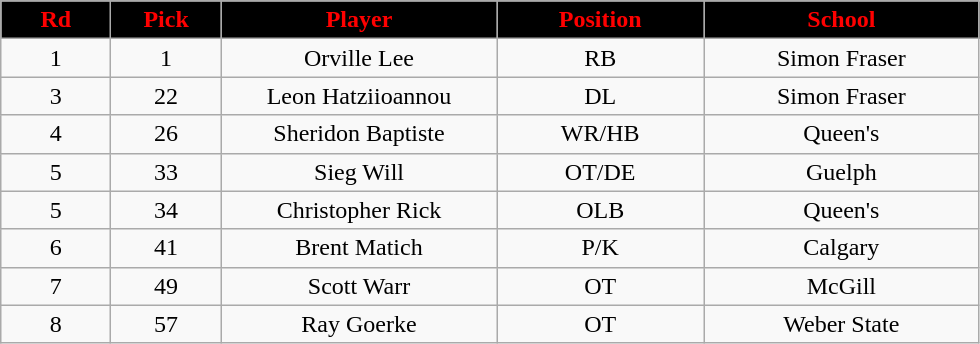<table class="wikitable sortable">
<tr>
<th style="background:black; color:#f00; width:8%;">Rd</th>
<th style="background:black; color:#f00; width:8%;">Pick</th>
<th style="background:black; color:#f00; width:20%;">Player</th>
<th style="background:black; color:#f00; width:15%;">Position</th>
<th style="background:black; color:#f00; width:20%;">School</th>
</tr>
<tr style="text-align:center;">
<td align=center>1</td>
<td>1</td>
<td>Orville Lee</td>
<td>RB</td>
<td>Simon Fraser</td>
</tr>
<tr style="text-align:center;">
<td align=center>3</td>
<td>22</td>
<td>Leon Hatziioannou</td>
<td>DL</td>
<td>Simon Fraser</td>
</tr>
<tr style="text-align:center;">
<td align=center>4</td>
<td>26</td>
<td>Sheridon Baptiste</td>
<td>WR/HB</td>
<td>Queen's</td>
</tr>
<tr style="text-align:center;">
<td align=center>5</td>
<td>33</td>
<td>Sieg Will</td>
<td>OT/DE</td>
<td>Guelph</td>
</tr>
<tr style="text-align:center;">
<td align=center>5</td>
<td>34</td>
<td>Christopher Rick</td>
<td>OLB</td>
<td>Queen's</td>
</tr>
<tr style="text-align:center;">
<td align=center>6</td>
<td>41</td>
<td>Brent Matich</td>
<td>P/K</td>
<td>Calgary</td>
</tr>
<tr style="text-align:center;">
<td align=center>7</td>
<td>49</td>
<td>Scott Warr</td>
<td>OT</td>
<td>McGill</td>
</tr>
<tr style="text-align:center;">
<td align=center>8</td>
<td>57</td>
<td>Ray Goerke</td>
<td>OT</td>
<td>Weber State</td>
</tr>
</table>
